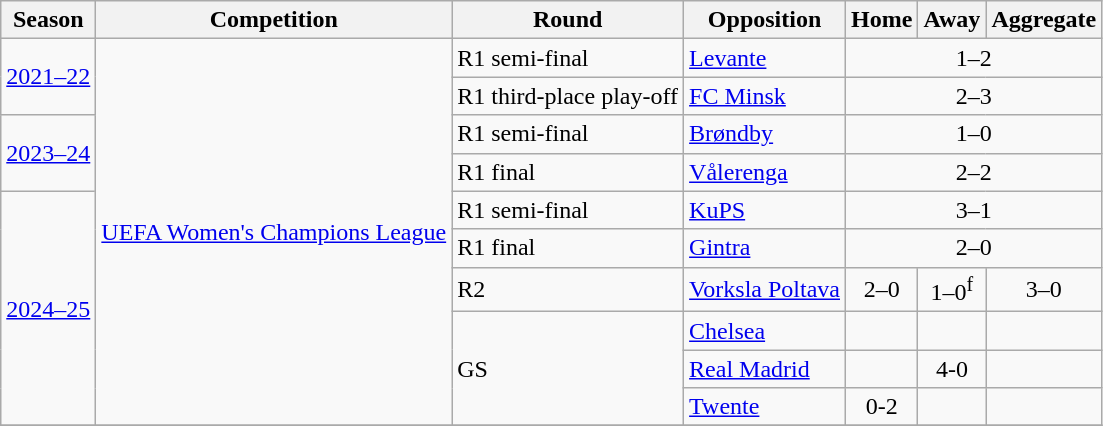<table class="wikitable" style="text-align:center">
<tr>
<th>Season</th>
<th>Competition</th>
<th>Round</th>
<th>Opposition</th>
<th>Home</th>
<th>Away</th>
<th>Aggregate</th>
</tr>
<tr>
<td rowspan=2><a href='#'>2021–22</a></td>
<td rowspan=10><a href='#'>UEFA Women's Champions League</a></td>
<td align=left>R1 semi-final</td>
<td align=left> <a href='#'>Levante</a></td>
<td colspan=3>1–2</td>
</tr>
<tr>
<td align=left>R1 third-place play-off</td>
<td align=left> <a href='#'>FC Minsk</a></td>
<td colspan=3>2–3</td>
</tr>
<tr>
<td rowspan=2><a href='#'>2023–24</a></td>
<td align=left>R1 semi-final</td>
<td align=left> <a href='#'>Brøndby</a></td>
<td colspan=3>1–0</td>
</tr>
<tr>
<td align=left>R1 final</td>
<td align=left> <a href='#'>Vålerenga</a></td>
<td colspan=3>2–2</td>
</tr>
<tr>
<td rowspan=6><a href='#'>2024–25</a></td>
<td align=left>R1 semi-final</td>
<td align=left> <a href='#'>KuPS</a></td>
<td colspan=3>3–1</td>
</tr>
<tr>
<td align=left>R1 final</td>
<td align=left> <a href='#'>Gintra</a></td>
<td colspan=3>2–0</td>
</tr>
<tr>
<td align=left>R2</td>
<td align=left> <a href='#'>Vorksla Poltava</a></td>
<td>2–0</td>
<td>1–0<sup>f</sup></td>
<td>3–0</td>
</tr>
<tr>
<td rowspan=3 align=left>GS</td>
<td align=left> <a href='#'>Chelsea</a></td>
<td></td>
<td></td>
<td></td>
</tr>
<tr>
<td align=left> <a href='#'>Real Madrid</a></td>
<td></td>
<td>4-0</td>
<td></td>
</tr>
<tr>
<td align=left> <a href='#'>Twente</a></td>
<td>0-2</td>
<td></td>
<td></td>
</tr>
<tr>
</tr>
</table>
